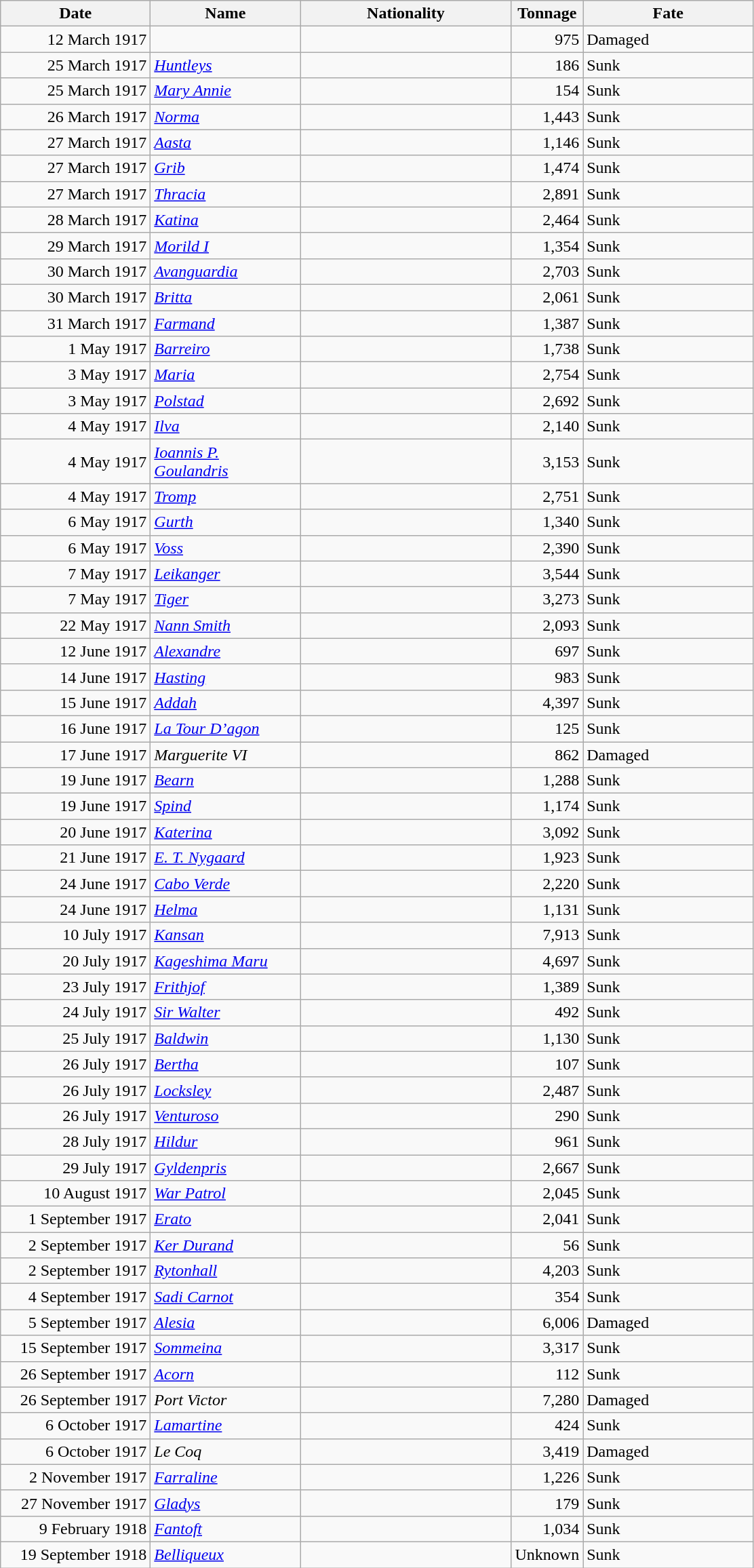<table class="wikitable sortable">
<tr>
<th width="140px">Date</th>
<th width="140px">Name</th>
<th width="200px">Nationality</th>
<th width="25px">Tonnage</th>
<th width="160px">Fate</th>
</tr>
<tr>
<td align="right">12 March 1917</td>
<td align="left"></td>
<td align="left"></td>
<td align="right">975</td>
<td align="left">Damaged</td>
</tr>
<tr>
<td align="right">25 March 1917</td>
<td align="left"><a href='#'><em>Huntleys</em></a></td>
<td align="left"></td>
<td align="right">186</td>
<td align="left">Sunk</td>
</tr>
<tr>
<td align="right">25 March 1917</td>
<td align="left"><a href='#'><em>Mary Annie</em></a></td>
<td align="left"></td>
<td align="right">154</td>
<td align="left">Sunk</td>
</tr>
<tr>
<td align="right">26 March 1917</td>
<td align="left"><a href='#'><em>Norma</em></a></td>
<td align="left"></td>
<td align="right">1,443</td>
<td align="left">Sunk</td>
</tr>
<tr>
<td align="right">27 March 1917</td>
<td align="left"><a href='#'><em>Aasta</em></a></td>
<td align="left"></td>
<td align="right">1,146</td>
<td align="left">Sunk</td>
</tr>
<tr>
<td align="right">27 March 1917</td>
<td align="left"><a href='#'><em>Grib</em></a></td>
<td align="left"></td>
<td align="right">1,474</td>
<td align="left">Sunk</td>
</tr>
<tr>
<td align="right">27 March 1917</td>
<td align="left"><a href='#'><em>Thracia</em></a></td>
<td align="left"></td>
<td align="right">2,891</td>
<td align="left">Sunk</td>
</tr>
<tr>
<td align="right">28 March 1917</td>
<td align="left"><a href='#'><em>Katina</em></a></td>
<td align="left"></td>
<td align="right">2,464</td>
<td align="left">Sunk</td>
</tr>
<tr>
<td align="right">29 March 1917</td>
<td align="left"><a href='#'><em>Morild I</em></a></td>
<td align="left"></td>
<td align="right">1,354</td>
<td align="left">Sunk</td>
</tr>
<tr>
<td align="right">30 March 1917</td>
<td align="left"><a href='#'><em>Avanguardia</em></a></td>
<td align="left"></td>
<td align="right">2,703</td>
<td align="left">Sunk</td>
</tr>
<tr>
<td align="right">30 March 1917</td>
<td align="left"><a href='#'><em>Britta</em></a></td>
<td align="left"></td>
<td align="right">2,061</td>
<td align="left">Sunk</td>
</tr>
<tr>
<td align="right">31 March 1917</td>
<td align="left"><a href='#'><em>Farmand</em></a></td>
<td align="left"></td>
<td align="right">1,387</td>
<td align="left">Sunk</td>
</tr>
<tr>
<td align="right">1 May 1917</td>
<td align="left"><a href='#'><em>Barreiro</em></a></td>
<td align="left"></td>
<td align="right">1,738</td>
<td align="left">Sunk</td>
</tr>
<tr>
<td align="right">3 May 1917</td>
<td align="left"><a href='#'><em>Maria</em></a></td>
<td align="left"></td>
<td align="right">2,754</td>
<td align="left">Sunk</td>
</tr>
<tr>
<td align="right">3 May 1917</td>
<td align="left"><a href='#'><em>Polstad</em></a></td>
<td align="left"></td>
<td align="right">2,692</td>
<td align="left">Sunk</td>
</tr>
<tr>
<td align="right">4 May 1917</td>
<td align="left"><a href='#'><em>Ilva</em></a></td>
<td align="left"></td>
<td align="right">2,140</td>
<td align="left">Sunk</td>
</tr>
<tr>
<td align="right">4 May 1917</td>
<td align="left"><a href='#'><em>Ioannis P. Goulandris</em></a></td>
<td align="left"></td>
<td align="right">3,153</td>
<td align="left">Sunk</td>
</tr>
<tr>
<td align="right">4 May 1917</td>
<td align="left"><a href='#'><em>Tromp</em></a></td>
<td align="left"></td>
<td align="right">2,751</td>
<td align="left">Sunk</td>
</tr>
<tr>
<td align="right">6 May 1917</td>
<td align="left"><a href='#'><em>Gurth</em></a></td>
<td align="left"></td>
<td align="right">1,340</td>
<td align="left">Sunk</td>
</tr>
<tr>
<td align="right">6 May 1917</td>
<td align="left"><a href='#'><em>Voss</em></a></td>
<td align="left"></td>
<td align="right">2,390</td>
<td align="left">Sunk</td>
</tr>
<tr>
<td align="right">7 May 1917</td>
<td align="left"><a href='#'><em>Leikanger</em></a></td>
<td align="left"></td>
<td align="right">3,544</td>
<td align="left">Sunk</td>
</tr>
<tr>
<td align="right">7 May 1917</td>
<td align="left"><a href='#'><em>Tiger</em></a></td>
<td align="left"></td>
<td align="right">3,273</td>
<td align="left">Sunk</td>
</tr>
<tr>
<td align="right">22 May 1917</td>
<td align="left"><a href='#'><em>Nann Smith</em></a></td>
<td align="left"></td>
<td align="right">2,093</td>
<td align="left">Sunk</td>
</tr>
<tr>
<td align="right">12 June 1917</td>
<td align="left"><a href='#'><em>Alexandre</em></a></td>
<td align="left"></td>
<td align="right">697</td>
<td align="left">Sunk</td>
</tr>
<tr>
<td align="right">14 June 1917</td>
<td align="left"><a href='#'><em>Hasting</em></a></td>
<td align="left"></td>
<td align="right">983</td>
<td align="left">Sunk</td>
</tr>
<tr>
<td align="right">15 June 1917</td>
<td align="left"><a href='#'><em>Addah</em></a></td>
<td align="left"></td>
<td align="right">4,397</td>
<td align="left">Sunk</td>
</tr>
<tr>
<td align="right">16 June 1917</td>
<td align="left"><a href='#'><em>La Tour D’agon</em></a></td>
<td align="left"></td>
<td align="right">125</td>
<td align="left">Sunk</td>
</tr>
<tr>
<td align="right">17 June 1917</td>
<td align="left"><em>Marguerite VI</em></td>
<td align="left"></td>
<td align="right">862</td>
<td align="left">Damaged</td>
</tr>
<tr>
<td align="right">19 June 1917</td>
<td align="left"><a href='#'><em>Bearn</em></a></td>
<td align="left"></td>
<td align="right">1,288</td>
<td align="left">Sunk</td>
</tr>
<tr>
<td align="right">19 June 1917</td>
<td align="left"><a href='#'><em>Spind</em></a></td>
<td align="left"></td>
<td align="right">1,174</td>
<td align="left">Sunk</td>
</tr>
<tr>
<td align="right">20 June 1917</td>
<td align="left"><a href='#'><em>Katerina</em></a></td>
<td align="left"></td>
<td align="right">3,092</td>
<td align="left">Sunk</td>
</tr>
<tr>
<td align="right">21 June 1917</td>
<td align="left"><a href='#'><em>E. T. Nygaard</em></a></td>
<td align="left"></td>
<td align="right">1,923</td>
<td align="left">Sunk</td>
</tr>
<tr>
<td align="right">24 June 1917</td>
<td align="left"><a href='#'><em>Cabo Verde</em></a></td>
<td align="left"></td>
<td align="right">2,220</td>
<td align="left">Sunk</td>
</tr>
<tr>
<td align="right">24 June 1917</td>
<td align="left"><a href='#'><em>Helma</em></a></td>
<td align="left"></td>
<td align="right">1,131</td>
<td align="left">Sunk</td>
</tr>
<tr>
<td align="right">10 July 1917</td>
<td align="left"><a href='#'><em>Kansan</em></a></td>
<td align="left"></td>
<td align="right">7,913</td>
<td align="left">Sunk</td>
</tr>
<tr>
<td align="right">20 July 1917</td>
<td align="left"><a href='#'><em>Kageshima Maru</em></a></td>
<td align="left"></td>
<td align="right">4,697</td>
<td align="left">Sunk</td>
</tr>
<tr>
<td align="right">23 July 1917</td>
<td align="left"><a href='#'><em>Frithjof</em></a></td>
<td align="left"></td>
<td align="right">1,389</td>
<td align="left">Sunk</td>
</tr>
<tr>
<td align="right">24 July 1917</td>
<td align="left"><a href='#'><em>Sir Walter</em></a></td>
<td align="left"></td>
<td align="right">492</td>
<td align="left">Sunk</td>
</tr>
<tr>
<td align="right">25 July 1917</td>
<td align="left"><a href='#'><em>Baldwin</em></a></td>
<td align="left"></td>
<td align="right">1,130</td>
<td align="left">Sunk</td>
</tr>
<tr>
<td align="right">26 July 1917</td>
<td align="left"><a href='#'><em>Bertha</em></a></td>
<td align="left"></td>
<td align="right">107</td>
<td align="left">Sunk</td>
</tr>
<tr>
<td align="right">26 July 1917</td>
<td align="left"><a href='#'><em>Locksley</em></a></td>
<td align="left"></td>
<td align="right">2,487</td>
<td align="left">Sunk</td>
</tr>
<tr>
<td align="right">26 July 1917</td>
<td align="left"><a href='#'><em>Venturoso</em></a></td>
<td align="left"></td>
<td align="right">290</td>
<td align="left">Sunk</td>
</tr>
<tr>
<td align="right">28 July 1917</td>
<td align="left"><a href='#'><em>Hildur</em></a></td>
<td align="left"></td>
<td align="right">961</td>
<td align="left">Sunk</td>
</tr>
<tr>
<td align="right">29 July 1917</td>
<td align="left"><a href='#'><em>Gyldenpris</em></a></td>
<td align="left"></td>
<td align="right">2,667</td>
<td align="left">Sunk</td>
</tr>
<tr>
<td align="right">10 August 1917</td>
<td align="left"><a href='#'><em>War Patrol</em></a></td>
<td align="left"></td>
<td align="right">2,045</td>
<td align="left">Sunk</td>
</tr>
<tr>
<td align="right">1 September 1917</td>
<td align="left"><a href='#'><em>Erato</em></a></td>
<td align="left"></td>
<td align="right">2,041</td>
<td align="left">Sunk</td>
</tr>
<tr>
<td align="right">2 September 1917</td>
<td align="left"><a href='#'><em>Ker Durand</em></a></td>
<td align="left"></td>
<td align="right">56</td>
<td align="left">Sunk</td>
</tr>
<tr>
<td align="right">2 September 1917</td>
<td align="left"><a href='#'><em>Rytonhall</em></a></td>
<td align="left"></td>
<td align="right">4,203</td>
<td align="left">Sunk</td>
</tr>
<tr>
<td align="right">4 September 1917</td>
<td align="left"><a href='#'><em>Sadi Carnot</em></a></td>
<td align="left"></td>
<td align="right">354</td>
<td align="left">Sunk</td>
</tr>
<tr>
<td align="right">5 September 1917</td>
<td align="left"><a href='#'><em>Alesia</em></a></td>
<td align="left"></td>
<td align="right">6,006</td>
<td align="left">Damaged</td>
</tr>
<tr>
<td align="right">15 September 1917</td>
<td align="left"><a href='#'><em>Sommeina</em></a></td>
<td align="left"></td>
<td align="right">3,317</td>
<td align="left">Sunk</td>
</tr>
<tr>
<td align="right">26 September 1917</td>
<td align="left"><a href='#'><em>Acorn</em></a></td>
<td align="left"></td>
<td align="right">112</td>
<td align="left">Sunk</td>
</tr>
<tr>
<td align="right">26 September 1917</td>
<td align="left"><em>Port Victor</em></td>
<td align="left"></td>
<td align="right">7,280</td>
<td align="left">Damaged</td>
</tr>
<tr>
<td align="right">6 October 1917</td>
<td align="left"><a href='#'><em>Lamartine</em></a></td>
<td align="left"></td>
<td align="right">424</td>
<td align="left">Sunk</td>
</tr>
<tr>
<td align="right">6 October 1917</td>
<td align="left"><em>Le Coq</em></td>
<td align="left"></td>
<td align="right">3,419</td>
<td align="left">Damaged</td>
</tr>
<tr>
<td align="right">2 November 1917</td>
<td align="left"><a href='#'><em>Farraline</em></a></td>
<td align="left"></td>
<td align="right">1,226</td>
<td align="left">Sunk</td>
</tr>
<tr>
<td align="right">27 November 1917</td>
<td align="left"><a href='#'><em>Gladys</em></a></td>
<td align="left"></td>
<td align="right">179</td>
<td align="left">Sunk</td>
</tr>
<tr>
<td align="right">9 February 1918</td>
<td align="left"><a href='#'><em>Fantoft</em></a></td>
<td align="left"></td>
<td align="right">1,034</td>
<td align="left">Sunk</td>
</tr>
<tr>
<td align="right">19 September 1918</td>
<td align="left"><a href='#'><em>Belliqueux</em></a></td>
<td align="left"></td>
<td align="right">Unknown</td>
<td align="left">Sunk</td>
</tr>
</table>
